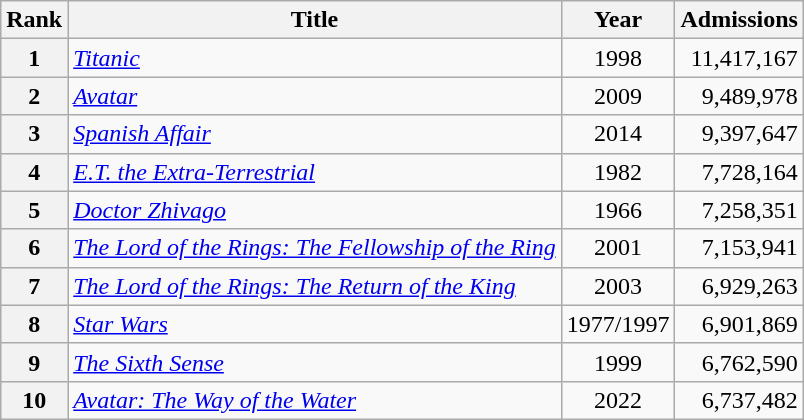<table class="wikitable" style="margin:1em auto;">
<tr>
<th>Rank</th>
<th>Title</th>
<th>Year</th>
<th>Admissions</th>
</tr>
<tr>
<th align = "center">1</th>
<td><em><a href='#'>Titanic</a></em></td>
<td align = "center">1998</td>
<td align = "right">11,417,167</td>
</tr>
<tr>
<th align = "center">2</th>
<td><em><a href='#'>Avatar</a></em></td>
<td align = "center">2009</td>
<td align = "right">9,489,978</td>
</tr>
<tr>
<th align = "center">3</th>
<td><em><a href='#'>Spanish Affair</a></em></td>
<td align = "center">2014</td>
<td align = "right">9,397,647</td>
</tr>
<tr>
<th align = "center">4</th>
<td><em><a href='#'>E.T. the Extra-Terrestrial</a></em></td>
<td align = "center">1982</td>
<td align = "right">7,728,164</td>
</tr>
<tr>
<th align = "center">5</th>
<td><em><a href='#'>Doctor Zhivago</a></em></td>
<td align = "center">1966</td>
<td align = "right">7,258,351</td>
</tr>
<tr>
<th align = "center">6</th>
<td><em><a href='#'>The Lord of the Rings: The Fellowship of the Ring</a></em></td>
<td align = "center">2001</td>
<td align = "right">7,153,941</td>
</tr>
<tr>
<th align = "center">7</th>
<td><em><a href='#'>The Lord of the Rings: The Return of the King</a></em></td>
<td align = "center">2003</td>
<td align = "right">6,929,263</td>
</tr>
<tr>
<th align = "center">8</th>
<td><em><a href='#'>Star Wars</a></em></td>
<td align = "center">1977/1997</td>
<td align = "right">6,901,869</td>
</tr>
<tr>
<th align = "center">9</th>
<td><em><a href='#'>The Sixth Sense</a></em></td>
<td align = "center">1999</td>
<td align = "right">6,762,590</td>
</tr>
<tr>
<th align = "center">10</th>
<td><em><a href='#'>Avatar: The Way of the Water</a></em></td>
<td align = "center">2022</td>
<td align = "right">6,737,482</td>
</tr>
</table>
